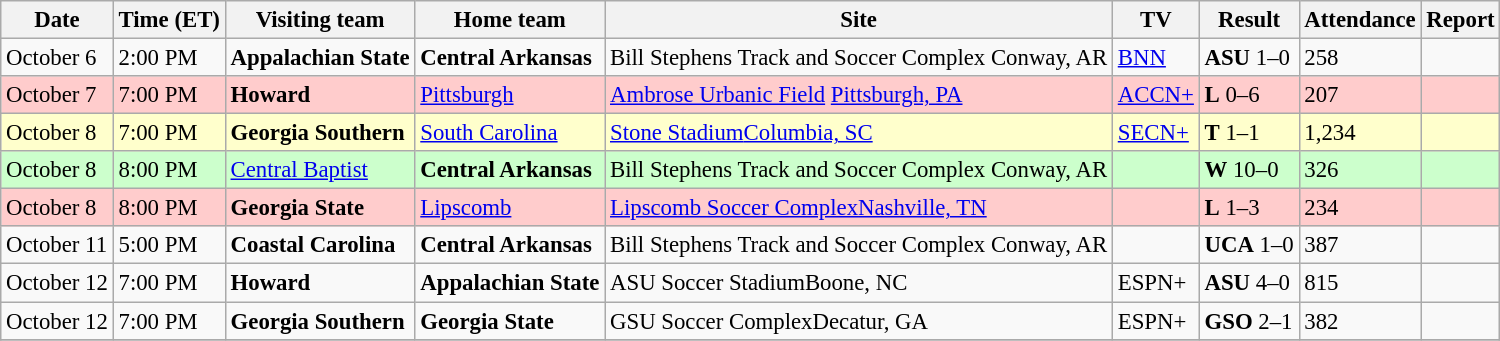<table class="wikitable" style="font-size:95%;">
<tr>
<th>Date</th>
<th>Time (ET)</th>
<th>Visiting team</th>
<th>Home team</th>
<th>Site</th>
<th>TV</th>
<th>Result</th>
<th>Attendance</th>
<th>Report</th>
</tr>
<tr>
<td>October 6</td>
<td>2:00 PM</td>
<td><strong>Appalachian State</strong></td>
<td><strong>Central Arkansas</strong></td>
<td>Bill Stephens Track and Soccer Complex Conway, AR</td>
<td><a href='#'>BNN</a></td>
<td><strong>ASU</strong> 1–0</td>
<td>258</td>
<td></td>
</tr>
<tr style="background:#fcc;">
<td>October 7</td>
<td>7:00 PM</td>
<td><strong>Howard</strong></td>
<td><a href='#'>Pittsburgh</a></td>
<td><a href='#'>Ambrose Urbanic Field</a> <a href='#'>Pittsburgh, PA</a></td>
<td><a href='#'>ACCN+</a></td>
<td><strong>L</strong> 0–6</td>
<td>207</td>
<td></td>
</tr>
<tr bgcolor="#ffc">
<td>October 8</td>
<td>7:00 PM</td>
<td><strong>Georgia Southern</strong></td>
<td><a href='#'>South Carolina</a></td>
<td><a href='#'>Stone Stadium</a><a href='#'>Columbia, SC</a></td>
<td><a href='#'>SECN+</a></td>
<td><strong>T</strong> 1–1 </td>
<td>1,234</td>
<td></td>
</tr>
<tr bgcolor="#cfc">
<td>October 8</td>
<td>8:00 PM</td>
<td><a href='#'>Central Baptist</a></td>
<td><strong>Central Arkansas</strong></td>
<td>Bill Stephens Track and Soccer Complex Conway, AR</td>
<td></td>
<td><strong>W</strong> 10–0</td>
<td>326</td>
<td></td>
</tr>
<tr style="background:#fcc;">
<td>October 8</td>
<td>8:00 PM</td>
<td><strong>Georgia State</strong></td>
<td><a href='#'>Lipscomb</a></td>
<td><a href='#'>Lipscomb Soccer Complex</a><a href='#'>Nashville, TN</a></td>
<td></td>
<td><strong>L</strong> 1–3</td>
<td>234</td>
<td></td>
</tr>
<tr>
<td>October 11</td>
<td>5:00 PM</td>
<td><strong>Coastal Carolina</strong></td>
<td><strong>Central Arkansas</strong></td>
<td>Bill Stephens Track and Soccer Complex Conway, AR</td>
<td></td>
<td><strong>UCA</strong> 1–0</td>
<td>387</td>
<td></td>
</tr>
<tr>
<td>October 12</td>
<td>7:00 PM</td>
<td><strong>Howard</strong></td>
<td><strong>Appalachian State</strong></td>
<td>ASU Soccer StadiumBoone, NC</td>
<td>ESPN+</td>
<td><strong>ASU</strong> 4–0</td>
<td>815</td>
<td></td>
</tr>
<tr>
<td>October 12</td>
<td>7:00 PM</td>
<td><strong>Georgia Southern</strong></td>
<td><strong>Georgia State</strong></td>
<td>GSU Soccer ComplexDecatur, GA</td>
<td>ESPN+</td>
<td><strong>GSO</strong> 2–1</td>
<td>382</td>
<td></td>
</tr>
<tr>
</tr>
</table>
